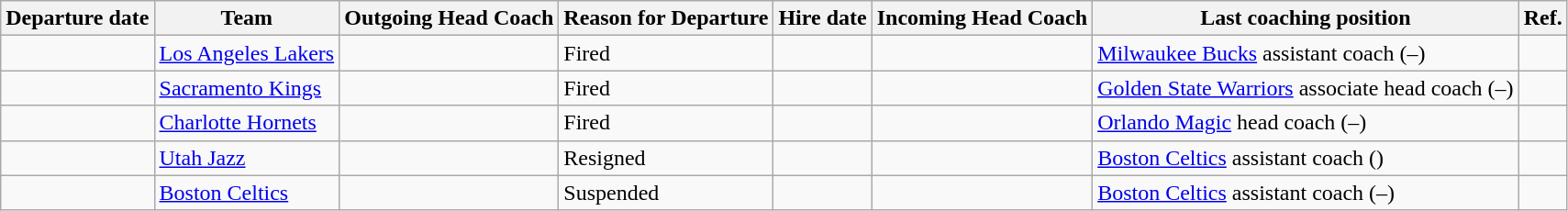<table class="wikitable sortable">
<tr>
<th>Departure date</th>
<th>Team</th>
<th>Outgoing Head Coach</th>
<th>Reason for Departure</th>
<th>Hire date</th>
<th>Incoming Head Coach</th>
<th class="unsortable">Last coaching position</th>
<th class="unsortable">Ref.</th>
</tr>
<tr>
<td align=center></td>
<td><a href='#'>Los Angeles Lakers</a></td>
<td></td>
<td>Fired</td>
<td></td>
<td></td>
<td><a href='#'>Milwaukee Bucks</a> assistant coach (–)</td>
<td align="center"></td>
</tr>
<tr>
<td align=center></td>
<td><a href='#'>Sacramento Kings</a></td>
<td></td>
<td>Fired</td>
<td></td>
<td></td>
<td><a href='#'>Golden State Warriors</a> associate head coach (–)</td>
<td align="center"></td>
</tr>
<tr>
<td align=center></td>
<td><a href='#'>Charlotte Hornets</a></td>
<td></td>
<td>Fired</td>
<td></td>
<td></td>
<td><a href='#'>Orlando Magic</a> head coach (–)</td>
<td align="center"></td>
</tr>
<tr>
<td align=center></td>
<td><a href='#'>Utah Jazz</a></td>
<td></td>
<td>Resigned</td>
<td></td>
<td></td>
<td><a href='#'>Boston Celtics</a> assistant coach ()</td>
<td align="center"></td>
</tr>
<tr>
<td align=center></td>
<td><a href='#'>Boston Celtics</a></td>
<td></td>
<td>Suspended</td>
<td></td>
<td></td>
<td><a href='#'>Boston Celtics</a> assistant coach (–)</td>
<td align="center"></td>
</tr>
</table>
